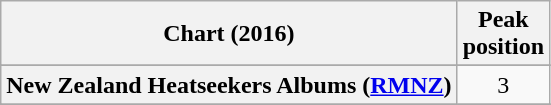<table class="wikitable sortable plainrowheaders" style="text-align:center">
<tr>
<th scope="col">Chart (2016)</th>
<th scope="col">Peak<br> position</th>
</tr>
<tr>
</tr>
<tr>
</tr>
<tr>
<th scope="row">New Zealand Heatseekers Albums (<a href='#'>RMNZ</a>)</th>
<td>3</td>
</tr>
<tr>
</tr>
<tr>
</tr>
<tr>
</tr>
</table>
